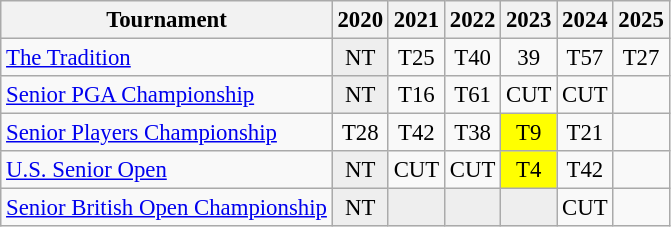<table class="wikitable" style="font-size:95%;text-align:center;">
<tr>
<th>Tournament</th>
<th>2020</th>
<th>2021</th>
<th>2022</th>
<th>2023</th>
<th>2024</th>
<th>2025</th>
</tr>
<tr>
<td align=left><a href='#'>The Tradition</a></td>
<td style="background:#eeeeee;">NT</td>
<td>T25</td>
<td>T40</td>
<td>39</td>
<td>T57</td>
<td>T27</td>
</tr>
<tr>
<td align=left><a href='#'>Senior PGA Championship</a></td>
<td style="background:#eeeeee;">NT</td>
<td>T16</td>
<td>T61</td>
<td>CUT</td>
<td>CUT</td>
<td></td>
</tr>
<tr>
<td align=left><a href='#'>Senior Players Championship</a></td>
<td>T28</td>
<td>T42</td>
<td>T38</td>
<td style="background:yellow;">T9</td>
<td>T21</td>
<td></td>
</tr>
<tr>
<td align=left><a href='#'>U.S. Senior Open</a></td>
<td style="background:#eeeeee;">NT</td>
<td>CUT</td>
<td>CUT</td>
<td style="background:yellow;">T4</td>
<td>T42</td>
<td></td>
</tr>
<tr>
<td align=left><a href='#'>Senior British Open Championship</a></td>
<td style="background:#eeeeee;">NT</td>
<td style="background:#eeeeee;"></td>
<td style="background:#eeeeee;"></td>
<td style="background:#eeeeee;"></td>
<td>CUT</td>
<td></td>
</tr>
</table>
